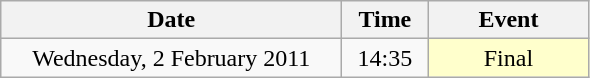<table class = "wikitable" style="text-align:center;">
<tr>
<th width=220>Date</th>
<th width=50>Time</th>
<th width=100>Event</th>
</tr>
<tr>
<td>Wednesday, 2 February 2011</td>
<td>14:35</td>
<td bgcolor=ffffcc>Final</td>
</tr>
</table>
